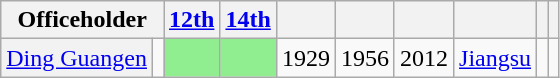<table class="wikitable sortable" style=text-align:center>
<tr>
<th scope=col colspan="2">Officeholder</th>
<th scope=col><a href='#'>12th</a></th>
<th scope=col><a href='#'>14th</a></th>
<th scope=col></th>
<th scope=col></th>
<th scope=col></th>
<th scope=col></th>
<th scope=col></th>
<th scope=col class="unsortable"></th>
</tr>
<tr>
<th align="center" scope="row" style="font-weight:normal;"><a href='#'>Ding Guangen</a></th>
<td></td>
<td bgcolor = LightGreen></td>
<td bgcolor = LightGreen></td>
<td>1929</td>
<td>1956</td>
<td>2012</td>
<td><a href='#'>Jiangsu</a></td>
<td></td>
<td></td>
</tr>
</table>
